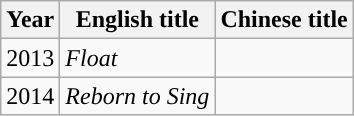<table class="wikitable">
<tr>
<th>Year</th>
<th>English title</th>
<th>Chinese title</th>
</tr>
<tr>
<td>2013</td>
<td><em>Float</em></td>
<td></td>
</tr>
<tr>
<td>2014</td>
<td><em>Reborn to Sing</em></td>
<td></td>
</tr>
</table>
